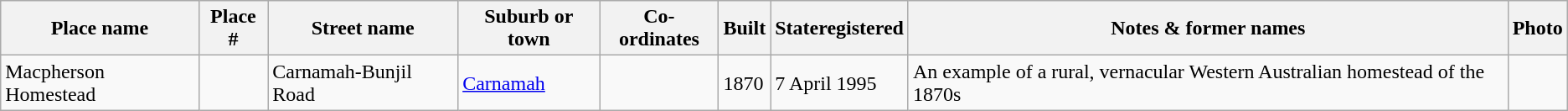<table class="wikitable sortable">
<tr>
<th>Place name</th>
<th>Place #</th>
<th>Street name</th>
<th>Suburb or town</th>
<th>Co-ordinates</th>
<th>Built</th>
<th>Stateregistered</th>
<th class="unsortable">Notes & former names</th>
<th class="unsortable">Photo</th>
</tr>
<tr>
<td>Macpherson Homestead</td>
<td></td>
<td>Carnamah-Bunjil Road</td>
<td><a href='#'>Carnamah</a></td>
<td></td>
<td>1870</td>
<td>7 April 1995</td>
<td>An example of a rural, vernacular Western Australian homestead of the 1870s</td>
<td></td>
</tr>
</table>
